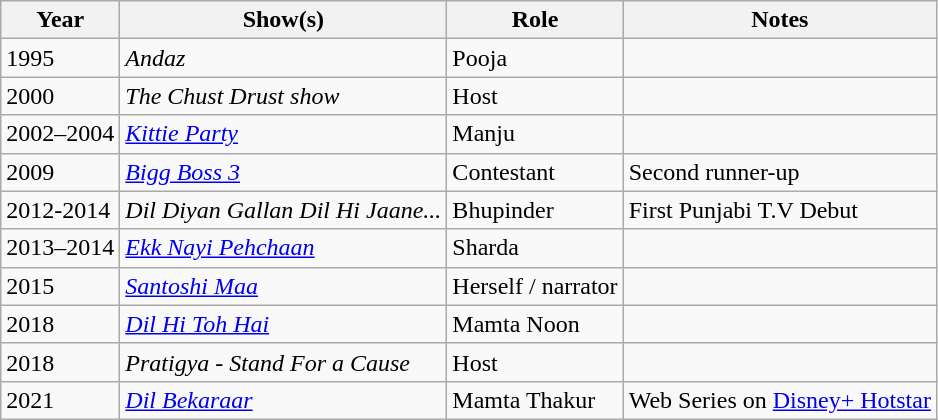<table class="wikitable sortable">
<tr>
<th>Year</th>
<th>Show(s)</th>
<th>Role</th>
<th>Notes</th>
</tr>
<tr>
<td>1995</td>
<td><em>Andaz</em></td>
<td>Pooja</td>
<td></td>
</tr>
<tr>
<td>2000</td>
<td><em>The Chust Drust show</em></td>
<td>Host</td>
<td></td>
</tr>
<tr>
<td>2002–2004</td>
<td><em><a href='#'>Kittie Party</a></em></td>
<td>Manju</td>
<td></td>
</tr>
<tr>
<td>2009</td>
<td><em><a href='#'>Bigg Boss 3</a></em></td>
<td>Contestant</td>
<td>Second runner-up</td>
</tr>
<tr>
<td>2012-2014</td>
<td><em>Dil Diyan Gallan Dil Hi Jaane...</em></td>
<td>Bhupinder</td>
<td>First Punjabi T.V Debut</td>
</tr>
<tr>
<td>2013–2014</td>
<td><em><a href='#'>Ekk Nayi Pehchaan</a></em></td>
<td>Sharda</td>
<td></td>
</tr>
<tr>
<td>2015</td>
<td><em><a href='#'>Santoshi Maa</a></em></td>
<td>Herself / narrator</td>
<td></td>
</tr>
<tr>
<td>2018</td>
<td><em><a href='#'>Dil Hi Toh Hai</a></em></td>
<td>Mamta Noon</td>
<td></td>
</tr>
<tr>
<td>2018</td>
<td><em>Pratigya - Stand For a Cause</em></td>
<td>Host</td>
<td></td>
</tr>
<tr>
<td>2021</td>
<td><em><a href='#'>Dil Bekaraar</a></em></td>
<td>Mamta Thakur</td>
<td>Web Series on <a href='#'>Disney+ Hotstar</a></td>
</tr>
</table>
